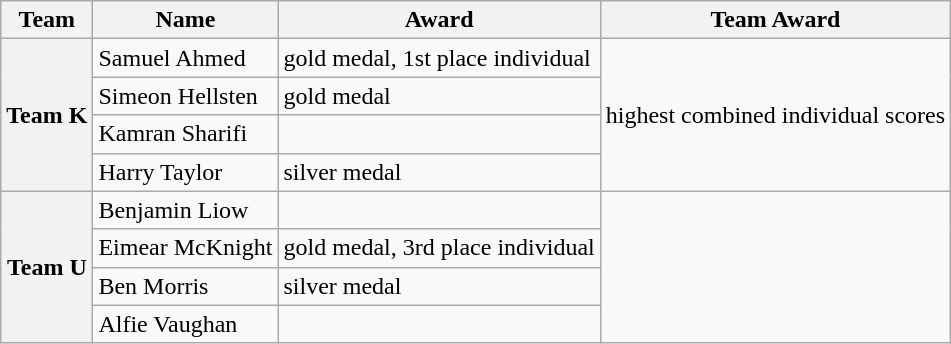<table class="wikitable">
<tr>
<th>Team</th>
<th>Name</th>
<th>Award</th>
<th>Team Award</th>
</tr>
<tr>
<th rowspan=4 valign="middle">Team K</th>
<td>Samuel Ahmed</td>
<td>gold medal, 1st place individual</td>
<td rowspan=4 valign="middle">highest combined individual scores</td>
</tr>
<tr>
<td>Simeon Hellsten</td>
<td>gold medal</td>
</tr>
<tr>
<td>Kamran Sharifi</td>
<td></td>
</tr>
<tr>
<td>Harry Taylor</td>
<td>silver medal</td>
</tr>
<tr>
<th rowspan=4 valign="middle">Team U</th>
<td>Benjamin Liow</td>
<td></td>
<td rowspan="4"></td>
</tr>
<tr>
<td>Eimear McKnight</td>
<td>gold medal, 3rd place individual</td>
</tr>
<tr>
<td>Ben Morris</td>
<td>silver medal</td>
</tr>
<tr>
<td>Alfie Vaughan</td>
<td></td>
</tr>
</table>
